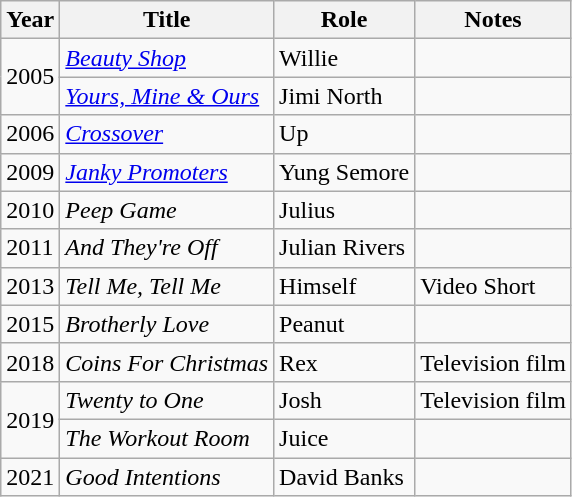<table class="wikitable plainrowheaders sortable" style="margin-right: 0;">
<tr>
<th scope="col">Year</th>
<th scope="col">Title</th>
<th scope="col">Role</th>
<th scope="col" class="unsortable">Notes</th>
</tr>
<tr>
<td rowspan="2">2005</td>
<td><em><a href='#'>Beauty Shop</a></em></td>
<td>Willie</td>
<td></td>
</tr>
<tr>
<td><em><a href='#'>Yours, Mine & Ours</a></em></td>
<td>Jimi North</td>
<td></td>
</tr>
<tr>
<td>2006</td>
<td><em><a href='#'>Crossover</a></em></td>
<td>Up</td>
<td></td>
</tr>
<tr>
<td>2009</td>
<td><em><a href='#'>Janky Promoters</a></em></td>
<td>Yung Semore</td>
<td></td>
</tr>
<tr>
<td>2010</td>
<td><em>Peep Game</em></td>
<td>Julius</td>
<td></td>
</tr>
<tr>
<td>2011</td>
<td><em>And They're Off</em></td>
<td>Julian Rivers</td>
<td></td>
</tr>
<tr>
<td>2013</td>
<td><em>Tell Me, Tell Me</em></td>
<td>Himself</td>
<td>Video Short</td>
</tr>
<tr>
<td>2015</td>
<td><em>Brotherly Love</em></td>
<td>Peanut</td>
<td></td>
</tr>
<tr>
<td>2018</td>
<td><em>Coins For Christmas</em></td>
<td>Rex</td>
<td>Television film</td>
</tr>
<tr>
<td rowspan="2">2019</td>
<td><em>Twenty to One</em></td>
<td>Josh</td>
<td>Television film</td>
</tr>
<tr>
<td><em>The Workout Room</em></td>
<td>Juice</td>
<td></td>
</tr>
<tr>
<td>2021</td>
<td><em>Good Intentions</em></td>
<td>David Banks</td>
<td></td>
</tr>
</table>
